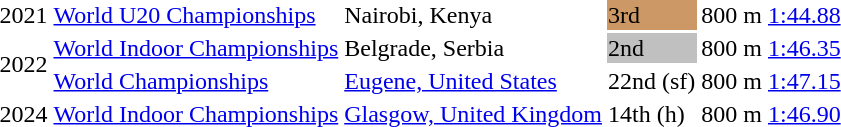<table>
<tr>
<td>2021</td>
<td><a href='#'>World U20 Championships</a></td>
<td>Nairobi, Kenya</td>
<td bgcolor=cc9966>3rd</td>
<td>800 m</td>
<td><a href='#'>1:44.88</a></td>
</tr>
<tr>
<td rowspan=2>2022</td>
<td><a href='#'>World Indoor Championships</a></td>
<td>Belgrade, Serbia</td>
<td bgcolor=silver>2nd</td>
<td>800 m </td>
<td><a href='#'>1:46.35</a></td>
</tr>
<tr>
<td><a href='#'>World Championships</a></td>
<td><a href='#'>Eugene, United States</a></td>
<td>22nd (sf)</td>
<td>800 m</td>
<td><a href='#'>1:47.15</a></td>
</tr>
<tr>
<td>2024</td>
<td><a href='#'>World Indoor Championships</a></td>
<td><a href='#'>Glasgow, United Kingdom</a></td>
<td>14th (h)</td>
<td>800 m</td>
<td><a href='#'>1:46.90</a></td>
</tr>
</table>
